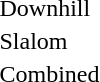<table>
<tr>
<td>Downhill</td>
<td></td>
<td></td>
<td></td>
</tr>
<tr>
<td>Slalom</td>
<td></td>
<td></td>
<td></td>
</tr>
<tr>
<td>Combined</td>
<td></td>
<td></td>
<td></td>
</tr>
</table>
